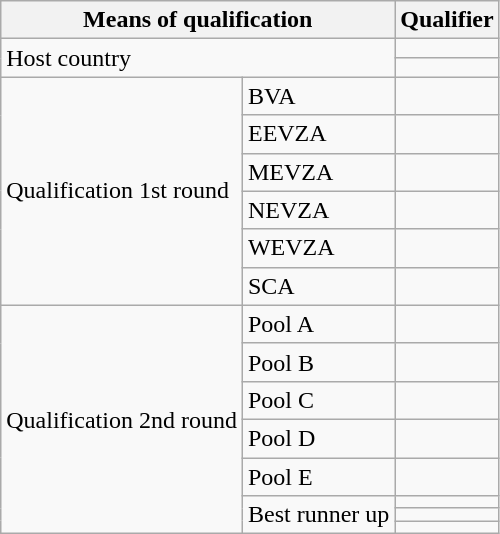<table class="wikitable">
<tr>
<th colspan=2>Means of qualification</th>
<th>Qualifier</th>
</tr>
<tr>
<td colspan=2 rowspan=2>Host country</td>
<td></td>
</tr>
<tr>
<td></td>
</tr>
<tr>
<td rowspan=6>Qualification 1st round</td>
<td>BVA</td>
<td></td>
</tr>
<tr>
<td>EEVZA</td>
<td></td>
</tr>
<tr>
<td>MEVZA</td>
<td></td>
</tr>
<tr>
<td>NEVZA</td>
<td></td>
</tr>
<tr>
<td>WEVZA</td>
<td></td>
</tr>
<tr>
<td>SCA</td>
<td></td>
</tr>
<tr>
<td rowspan=8>Qualification 2nd round</td>
<td>Pool A</td>
<td></td>
</tr>
<tr>
<td>Pool B</td>
<td></td>
</tr>
<tr>
<td>Pool C</td>
<td></td>
</tr>
<tr>
<td>Pool D</td>
<td></td>
</tr>
<tr>
<td>Pool E</td>
<td></td>
</tr>
<tr>
<td rowspan=3>Best runner up</td>
<td></td>
</tr>
<tr>
<td></td>
</tr>
<tr>
<td></td>
</tr>
</table>
